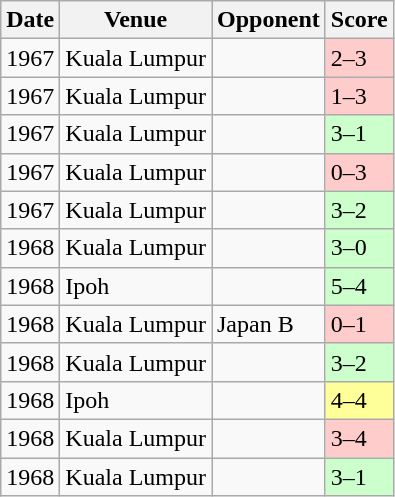<table class="wikitable" style="text-align:left">
<tr>
<th>Date</th>
<th>Venue</th>
<th>Opponent</th>
<th>Score</th>
</tr>
<tr>
<td>1967</td>
<td>Kuala Lumpur</td>
<td></td>
<td bgcolor=ffcccc>2–3</td>
</tr>
<tr>
<td>1967</td>
<td>Kuala Lumpur</td>
<td></td>
<td bgcolor=ffcccc>1–3</td>
</tr>
<tr>
<td>1967</td>
<td>Kuala Lumpur</td>
<td></td>
<td bgcolor=ccffcc>3–1</td>
</tr>
<tr>
<td>1967</td>
<td>Kuala Lumpur</td>
<td></td>
<td bgcolor=ffcccc>0–3</td>
</tr>
<tr>
<td>1967</td>
<td>Kuala Lumpur</td>
<td></td>
<td bgcolor=ccffcc>3–2</td>
</tr>
<tr>
<td>1968</td>
<td>Kuala Lumpur</td>
<td></td>
<td bgcolor=ccffcc>3–0</td>
</tr>
<tr>
<td>1968</td>
<td>Ipoh</td>
<td></td>
<td bgcolor=ccffcc>5–4</td>
</tr>
<tr>
<td>1968</td>
<td>Kuala Lumpur</td>
<td> Japan B</td>
<td bgcolor=ffcccc>0–1</td>
</tr>
<tr>
<td>1968</td>
<td>Kuala Lumpur</td>
<td></td>
<td bgcolor=ccffcc>3–2</td>
</tr>
<tr>
<td>1968</td>
<td>Ipoh</td>
<td></td>
<td bgcolor=ffff99>4–4</td>
</tr>
<tr>
<td>1968</td>
<td>Kuala Lumpur</td>
<td></td>
<td bgcolor=ffcccc>3–4</td>
</tr>
<tr>
<td>1968</td>
<td>Kuala Lumpur</td>
<td></td>
<td bgcolor=ccffcc>3–1</td>
</tr>
</table>
